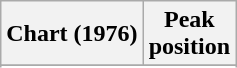<table class="wikitable plainrowheaders sortable">
<tr>
<th>Chart (1976)</th>
<th>Peak<br>position</th>
</tr>
<tr>
</tr>
<tr>
</tr>
</table>
